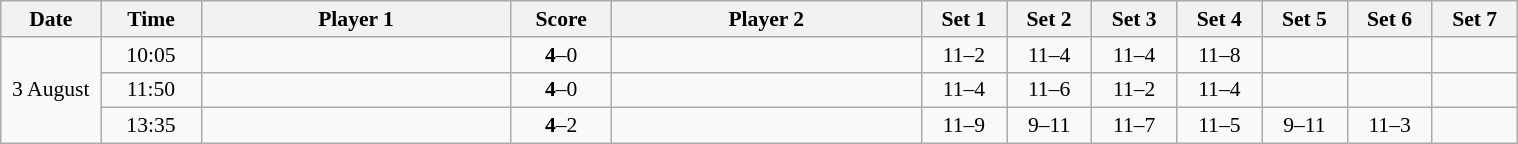<table class="wikitable" style="text-align: center; font-size:90% ">
<tr>
<th width="60">Date</th>
<th width="60">Time</th>
<th align="right" width="200">Player 1</th>
<th width="60">Score</th>
<th align="left" width="200">Player 2</th>
<th width="50">Set 1</th>
<th width="50">Set 2</th>
<th width="50">Set 3</th>
<th width="50">Set 4</th>
<th width="50">Set 5</th>
<th width="50">Set 6</th>
<th width="50">Set 7</th>
</tr>
<tr>
<td rowspan=3>3 August</td>
<td>10:05</td>
<td align=left><strong></strong></td>
<td align=center><strong>4</strong>–0</td>
<td align=left></td>
<td>11–2</td>
<td>11–4</td>
<td>11–4</td>
<td>11–8</td>
<td></td>
<td></td>
<td></td>
</tr>
<tr>
<td>11:50</td>
<td align=left><strong></strong></td>
<td align=center><strong>4</strong>–0</td>
<td align=left></td>
<td>11–4</td>
<td>11–6</td>
<td>11–2</td>
<td>11–4</td>
<td></td>
<td></td>
<td></td>
</tr>
<tr>
<td>13:35</td>
<td align=left><strong></strong></td>
<td align=center><strong>4</strong>–2</td>
<td align=left></td>
<td>11–9</td>
<td>9–11</td>
<td>11–7</td>
<td>11–5</td>
<td>9–11</td>
<td>11–3</td>
<td></td>
</tr>
</table>
